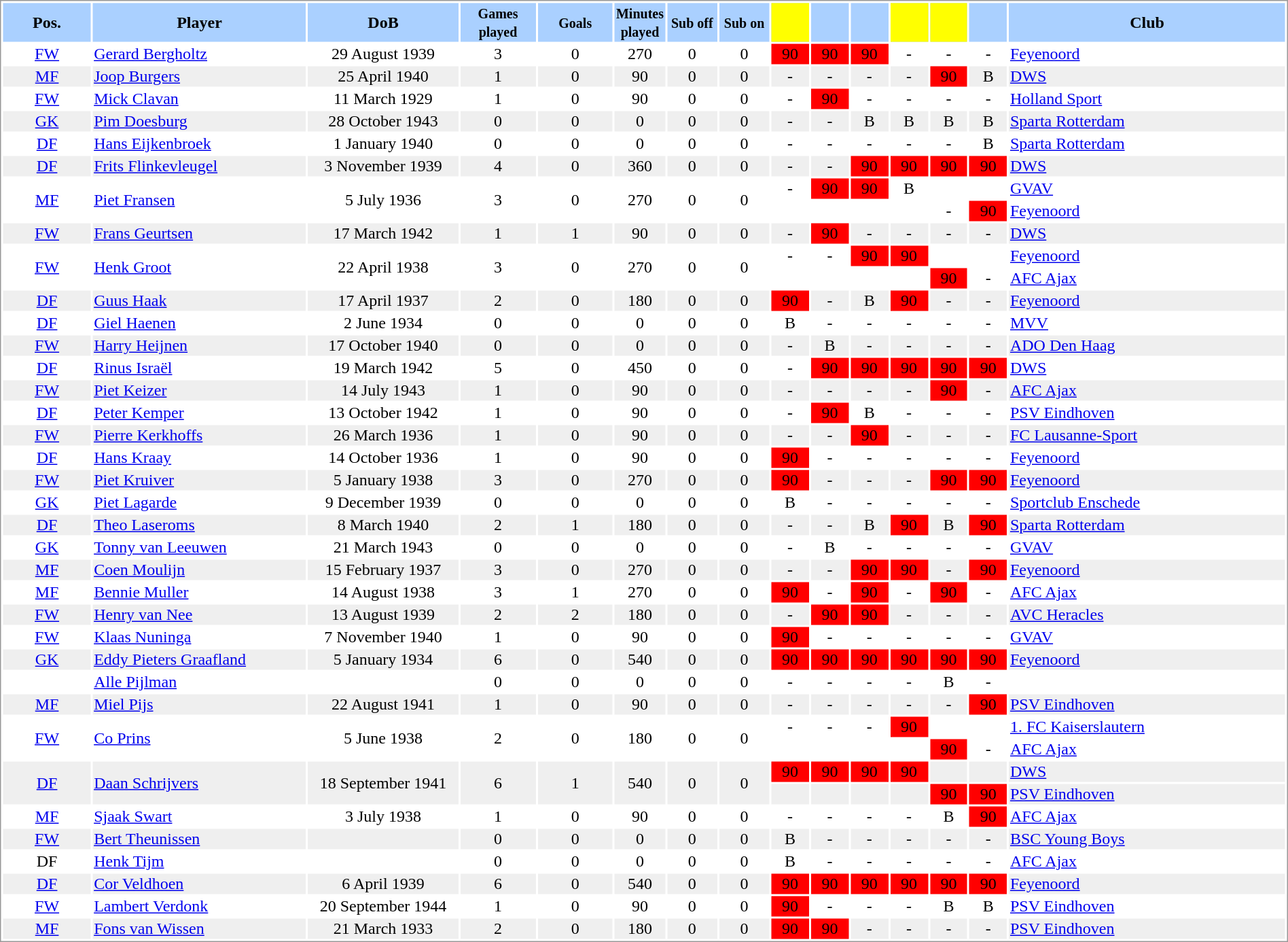<table border="0" width="100%" style="border: 1px solid #999; background-color:#FFFFFF; text-align:center">
<tr align="center" bgcolor="#AAD0FF">
<th width=7%>Pos.</th>
<th width=17%>Player</th>
<th width=12%>DoB</th>
<th width=6%><small>Games<br>played</small></th>
<th width=6%><small>Goals</small></th>
<th width=4%><small>Minutes<br>played</small></th>
<th width=4%><small>Sub off</small></th>
<th width=4%><small>Sub on</small></th>
<th width=3% bgcolor=yellow></th>
<th width=3%></th>
<th width=3%></th>
<th width=3% bgcolor=yellow></th>
<th width=3% bgcolor=yellow></th>
<th width=3%></th>
<th width=30%>Club</th>
</tr>
<tr>
<td><a href='#'>FW</a></td>
<td align="left"><a href='#'>Gerard Bergholtz</a></td>
<td>29 August 1939</td>
<td>3</td>
<td>0</td>
<td>270</td>
<td>0</td>
<td>0</td>
<td bgcolor=red>90</td>
<td bgcolor=red>90</td>
<td bgcolor=red>90</td>
<td>-</td>
<td>-</td>
<td>-</td>
<td align="left"> <a href='#'>Feyenoord</a></td>
</tr>
<tr bgcolor="#EFEFEF">
<td><a href='#'>MF</a></td>
<td align="left"><a href='#'>Joop Burgers</a></td>
<td>25 April 1940</td>
<td>1</td>
<td>0</td>
<td>90</td>
<td>0</td>
<td>0</td>
<td>-</td>
<td>-</td>
<td>-</td>
<td>-</td>
<td bgcolor=red>90</td>
<td>B</td>
<td align="left"> <a href='#'>DWS</a></td>
</tr>
<tr>
<td><a href='#'>FW</a></td>
<td align="left"><a href='#'>Mick Clavan</a></td>
<td>11 March 1929</td>
<td>1</td>
<td>0</td>
<td>90</td>
<td>0</td>
<td>0</td>
<td>-</td>
<td bgcolor=red>90</td>
<td>-</td>
<td>-</td>
<td>-</td>
<td>-</td>
<td align="left"> <a href='#'>Holland Sport</a></td>
</tr>
<tr bgcolor="#EFEFEF">
<td><a href='#'>GK</a></td>
<td align="left"><a href='#'>Pim Doesburg</a></td>
<td>28 October 1943</td>
<td>0</td>
<td>0</td>
<td>0</td>
<td>0</td>
<td>0</td>
<td>-</td>
<td>-</td>
<td>B</td>
<td>B</td>
<td>B</td>
<td>B</td>
<td align="left"> <a href='#'>Sparta Rotterdam</a></td>
</tr>
<tr>
<td><a href='#'>DF</a></td>
<td align="left"><a href='#'>Hans Eijkenbroek</a></td>
<td>1 January 1940</td>
<td>0</td>
<td>0</td>
<td>0</td>
<td>0</td>
<td>0</td>
<td>-</td>
<td>-</td>
<td>-</td>
<td>-</td>
<td>-</td>
<td>B</td>
<td align="left"> <a href='#'>Sparta Rotterdam</a></td>
</tr>
<tr bgcolor="#EFEFEF">
<td><a href='#'>DF</a></td>
<td align="left"><a href='#'>Frits Flinkevleugel</a></td>
<td>3 November 1939</td>
<td>4</td>
<td>0</td>
<td>360</td>
<td>0</td>
<td>0</td>
<td>-</td>
<td>-</td>
<td bgcolor=red>90</td>
<td bgcolor=red>90</td>
<td bgcolor=red>90</td>
<td bgcolor=red>90</td>
<td align="left"> <a href='#'>DWS</a></td>
</tr>
<tr>
<td rowspan=2><a href='#'>MF</a></td>
<td align="left" rowspan=2><a href='#'>Piet Fransen</a></td>
<td rowspan=2>5 July 1936</td>
<td rowspan=2>3</td>
<td rowspan=2>0</td>
<td rowspan=2>270</td>
<td rowspan=2>0</td>
<td rowspan=2>0</td>
<td>-</td>
<td bgcolor=red>90</td>
<td bgcolor=red>90</td>
<td>B</td>
<td></td>
<td></td>
<td align="left"> <a href='#'>GVAV</a></td>
</tr>
<tr>
<td></td>
<td></td>
<td></td>
<td></td>
<td>-</td>
<td bgcolor=red>90</td>
<td align="left"> <a href='#'>Feyenoord</a></td>
</tr>
<tr bgcolor="#EFEFEF">
<td><a href='#'>FW</a></td>
<td align="left"><a href='#'>Frans Geurtsen</a></td>
<td>17 March 1942</td>
<td>1</td>
<td>1</td>
<td>90</td>
<td>0</td>
<td>0</td>
<td>-</td>
<td bgcolor=red>90</td>
<td>-</td>
<td>-</td>
<td>-</td>
<td>-</td>
<td align="left"> <a href='#'>DWS</a></td>
</tr>
<tr>
<td rowspan=2><a href='#'>FW</a></td>
<td align="left" rowspan=2><a href='#'>Henk Groot</a></td>
<td rowspan=2>22 April 1938</td>
<td rowspan=2>3</td>
<td rowspan=2>0</td>
<td rowspan=2>270</td>
<td rowspan=2>0</td>
<td rowspan=2>0</td>
<td>-</td>
<td>-</td>
<td bgcolor=red>90</td>
<td bgcolor=red>90</td>
<td></td>
<td></td>
<td align="left"> <a href='#'>Feyenoord</a></td>
</tr>
<tr>
<td></td>
<td></td>
<td></td>
<td></td>
<td bgcolor=red>90</td>
<td>-</td>
<td align="left"> <a href='#'>AFC Ajax</a></td>
</tr>
<tr bgcolor="#EFEFEF">
<td><a href='#'>DF</a></td>
<td align="left"><a href='#'>Guus Haak</a></td>
<td>17 April 1937</td>
<td>2</td>
<td>0</td>
<td>180</td>
<td>0</td>
<td>0</td>
<td bgcolor=red>90</td>
<td>-</td>
<td>B</td>
<td bgcolor=red>90</td>
<td>-</td>
<td>-</td>
<td align="left"> <a href='#'>Feyenoord</a></td>
</tr>
<tr>
<td><a href='#'>DF</a></td>
<td align="left"><a href='#'>Giel Haenen</a></td>
<td>2 June 1934</td>
<td>0</td>
<td>0</td>
<td>0</td>
<td>0</td>
<td>0</td>
<td>B</td>
<td>-</td>
<td>-</td>
<td>-</td>
<td>-</td>
<td>-</td>
<td align="left"> <a href='#'>MVV</a></td>
</tr>
<tr bgcolor="#EFEFEF">
<td><a href='#'>FW</a></td>
<td align="left"><a href='#'>Harry Heijnen</a></td>
<td>17 October 1940</td>
<td>0</td>
<td>0</td>
<td>0</td>
<td>0</td>
<td>0</td>
<td>-</td>
<td>B</td>
<td>-</td>
<td>-</td>
<td>-</td>
<td>-</td>
<td align="left"> <a href='#'>ADO Den Haag</a></td>
</tr>
<tr>
<td><a href='#'>DF</a></td>
<td align="left"><a href='#'>Rinus Israël</a></td>
<td>19 March 1942</td>
<td>5</td>
<td>0</td>
<td>450</td>
<td>0</td>
<td>0</td>
<td>-</td>
<td bgcolor=red>90</td>
<td bgcolor=red>90</td>
<td bgcolor=red>90</td>
<td bgcolor=red>90</td>
<td bgcolor=red>90</td>
<td align="left"> <a href='#'>DWS</a></td>
</tr>
<tr bgcolor="#EFEFEF">
<td><a href='#'>FW</a></td>
<td align="left"><a href='#'>Piet Keizer</a></td>
<td>14 July 1943</td>
<td>1</td>
<td>0</td>
<td>90</td>
<td>0</td>
<td>0</td>
<td>-</td>
<td>-</td>
<td>-</td>
<td>-</td>
<td bgcolor=red>90</td>
<td>-</td>
<td align="left"> <a href='#'>AFC Ajax</a></td>
</tr>
<tr>
<td><a href='#'>DF</a></td>
<td align="left"><a href='#'>Peter Kemper</a></td>
<td>13 October 1942</td>
<td>1</td>
<td>0</td>
<td>90</td>
<td>0</td>
<td>0</td>
<td>-</td>
<td bgcolor=red>90</td>
<td>B</td>
<td>-</td>
<td>-</td>
<td>-</td>
<td align="left"> <a href='#'>PSV Eindhoven</a></td>
</tr>
<tr bgcolor="#EFEFEF">
<td><a href='#'>FW</a></td>
<td align="left"><a href='#'>Pierre Kerkhoffs</a></td>
<td>26 March 1936</td>
<td>1</td>
<td>0</td>
<td>90</td>
<td>0</td>
<td>0</td>
<td>-</td>
<td>-</td>
<td bgcolor=red>90</td>
<td>-</td>
<td>-</td>
<td>-</td>
<td align="left"> <a href='#'>FC Lausanne-Sport</a></td>
</tr>
<tr>
<td><a href='#'>DF</a></td>
<td align="left"><a href='#'>Hans Kraay</a></td>
<td>14 October 1936</td>
<td>1</td>
<td>0</td>
<td>90</td>
<td>0</td>
<td>0</td>
<td bgcolor=red>90</td>
<td>-</td>
<td>-</td>
<td>-</td>
<td>-</td>
<td>-</td>
<td align="left"> <a href='#'>Feyenoord</a></td>
</tr>
<tr bgcolor="#EFEFEF">
<td><a href='#'>FW</a></td>
<td align="left"><a href='#'>Piet Kruiver</a></td>
<td>5 January 1938</td>
<td>3</td>
<td>0</td>
<td>270</td>
<td>0</td>
<td>0</td>
<td bgcolor=red>90</td>
<td>-</td>
<td>-</td>
<td>-</td>
<td bgcolor=red>90</td>
<td bgcolor=red>90</td>
<td align="left"> <a href='#'>Feyenoord</a></td>
</tr>
<tr>
<td><a href='#'>GK</a></td>
<td align="left"><a href='#'>Piet Lagarde</a></td>
<td>9 December 1939</td>
<td>0</td>
<td>0</td>
<td>0</td>
<td>0</td>
<td>0</td>
<td>B</td>
<td>-</td>
<td>-</td>
<td>-</td>
<td>-</td>
<td>-</td>
<td align="left"> <a href='#'>Sportclub Enschede</a></td>
</tr>
<tr bgcolor="#EFEFEF">
<td><a href='#'>DF</a></td>
<td align="left"><a href='#'>Theo Laseroms</a></td>
<td>8 March 1940</td>
<td>2</td>
<td>1</td>
<td>180</td>
<td>0</td>
<td>0</td>
<td>-</td>
<td>-</td>
<td>B</td>
<td bgcolor=red>90</td>
<td>B</td>
<td bgcolor=red>90</td>
<td align="left"> <a href='#'>Sparta Rotterdam</a></td>
</tr>
<tr>
<td><a href='#'>GK</a></td>
<td align="left"><a href='#'>Tonny van Leeuwen</a></td>
<td>21 March 1943</td>
<td>0</td>
<td>0</td>
<td>0</td>
<td>0</td>
<td>0</td>
<td>-</td>
<td>B</td>
<td>-</td>
<td>-</td>
<td>-</td>
<td>-</td>
<td align="left"> <a href='#'>GVAV</a></td>
</tr>
<tr bgcolor="#EFEFEF">
<td><a href='#'>MF</a></td>
<td align="left"><a href='#'>Coen Moulijn</a></td>
<td>15 February 1937</td>
<td>3</td>
<td>0</td>
<td>270</td>
<td>0</td>
<td>0</td>
<td>-</td>
<td>-</td>
<td bgcolor=red>90</td>
<td bgcolor=red>90</td>
<td>-</td>
<td bgcolor=red>90</td>
<td align="left"> <a href='#'>Feyenoord</a></td>
</tr>
<tr>
<td><a href='#'>MF</a></td>
<td align="left"><a href='#'>Bennie Muller</a></td>
<td>14 August 1938</td>
<td>3</td>
<td>1</td>
<td>270</td>
<td>0</td>
<td>0</td>
<td bgcolor=red>90</td>
<td>-</td>
<td bgcolor=red>90</td>
<td>-</td>
<td bgcolor=red>90</td>
<td>-</td>
<td align="left"> <a href='#'>AFC Ajax</a></td>
</tr>
<tr bgcolor="#EFEFEF">
<td><a href='#'>FW</a></td>
<td align="left"><a href='#'>Henry van Nee</a></td>
<td>13 August 1939</td>
<td>2</td>
<td>2</td>
<td>180</td>
<td>0</td>
<td>0</td>
<td>-</td>
<td bgcolor=red>90</td>
<td bgcolor=red>90</td>
<td>-</td>
<td>-</td>
<td>-</td>
<td align="left"> <a href='#'>AVC Heracles</a></td>
</tr>
<tr>
<td><a href='#'>FW</a></td>
<td align="left"><a href='#'>Klaas Nuninga</a></td>
<td>7 November 1940</td>
<td>1</td>
<td>0</td>
<td>90</td>
<td>0</td>
<td>0</td>
<td bgcolor=red>90</td>
<td>-</td>
<td>-</td>
<td>-</td>
<td>-</td>
<td>-</td>
<td align="left"> <a href='#'>GVAV</a></td>
</tr>
<tr bgcolor="#EFEFEF">
<td><a href='#'>GK</a></td>
<td align="left"><a href='#'>Eddy Pieters Graafland</a></td>
<td>5 January 1934</td>
<td>6</td>
<td>0</td>
<td>540</td>
<td>0</td>
<td>0</td>
<td bgcolor=red>90</td>
<td bgcolor=red>90</td>
<td bgcolor=red>90</td>
<td bgcolor=red>90</td>
<td bgcolor=red>90</td>
<td bgcolor=red>90</td>
<td align="left"> <a href='#'>Feyenoord</a></td>
</tr>
<tr>
<td></td>
<td align="left"><a href='#'>Alle Pijlman</a></td>
<td></td>
<td>0</td>
<td>0</td>
<td>0</td>
<td>0</td>
<td>0</td>
<td>-</td>
<td>-</td>
<td>-</td>
<td>-</td>
<td>B</td>
<td>-</td>
<td align="left"></td>
</tr>
<tr bgcolor="#EFEFEF">
<td><a href='#'>MF</a></td>
<td align="left"><a href='#'>Miel Pijs</a></td>
<td>22 August 1941</td>
<td>1</td>
<td>0</td>
<td>90</td>
<td>0</td>
<td>0</td>
<td>-</td>
<td>-</td>
<td>-</td>
<td>-</td>
<td>-</td>
<td bgcolor=red>90</td>
<td align="left"> <a href='#'>PSV Eindhoven</a></td>
</tr>
<tr>
<td rowspan=2><a href='#'>FW</a></td>
<td align="left" rowspan=2><a href='#'>Co Prins</a></td>
<td rowspan=2>5 June 1938</td>
<td rowspan=2>2</td>
<td rowspan=2>0</td>
<td rowspan=2>180</td>
<td rowspan=2>0</td>
<td rowspan=2>0</td>
<td>-</td>
<td>-</td>
<td>-</td>
<td bgcolor=red>90</td>
<td></td>
<td></td>
<td align="left"> <a href='#'>1. FC Kaiserslautern</a></td>
</tr>
<tr>
<td></td>
<td></td>
<td></td>
<td></td>
<td bgcolor=red>90</td>
<td>-</td>
<td align="left"> <a href='#'>AFC Ajax</a></td>
</tr>
<tr bgcolor="#EFEFEF">
<td rowspan=2><a href='#'>DF</a></td>
<td align="left" rowspan=2><a href='#'>Daan Schrijvers</a></td>
<td rowspan=2>18 September 1941</td>
<td rowspan=2>6</td>
<td rowspan=2>1</td>
<td rowspan=2>540</td>
<td rowspan=2>0</td>
<td rowspan=2>0</td>
<td bgcolor=red>90</td>
<td bgcolor=red>90</td>
<td bgcolor=red>90</td>
<td bgcolor=red>90</td>
<td></td>
<td></td>
<td align="left"> <a href='#'>DWS</a></td>
</tr>
<tr bgcolor="#EFEFEF">
<td></td>
<td></td>
<td></td>
<td></td>
<td bgcolor=red>90</td>
<td bgcolor=red>90</td>
<td align="left"> <a href='#'>PSV Eindhoven</a></td>
</tr>
<tr>
<td><a href='#'>MF</a></td>
<td align="left"><a href='#'>Sjaak Swart</a></td>
<td>3 July 1938</td>
<td>1</td>
<td>0</td>
<td>90</td>
<td>0</td>
<td>0</td>
<td>-</td>
<td>-</td>
<td>-</td>
<td>-</td>
<td>B</td>
<td bgcolor=red>90</td>
<td align="left"> <a href='#'>AFC Ajax</a></td>
</tr>
<tr bgcolor="#EFEFEF">
<td><a href='#'>FW</a></td>
<td align="left"><a href='#'>Bert Theunissen</a></td>
<td></td>
<td>0</td>
<td>0</td>
<td>0</td>
<td>0</td>
<td>0</td>
<td>B</td>
<td>-</td>
<td>-</td>
<td>-</td>
<td>-</td>
<td>-</td>
<td align="left"> <a href='#'>BSC Young Boys</a></td>
</tr>
<tr>
<td>DF</td>
<td align="left"><a href='#'>Henk Tijm</a></td>
<td></td>
<td>0</td>
<td>0</td>
<td>0</td>
<td>0</td>
<td>0</td>
<td>B</td>
<td>-</td>
<td>-</td>
<td>-</td>
<td>-</td>
<td>-</td>
<td align="left"> <a href='#'>AFC Ajax</a></td>
</tr>
<tr bgcolor="#EFEFEF">
<td><a href='#'>DF</a></td>
<td align="left"><a href='#'>Cor Veldhoen</a></td>
<td>6 April 1939</td>
<td>6</td>
<td>0</td>
<td>540</td>
<td>0</td>
<td>0</td>
<td bgcolor=red>90</td>
<td bgcolor=red>90</td>
<td bgcolor=red>90</td>
<td bgcolor=red>90</td>
<td bgcolor=red>90</td>
<td bgcolor=red>90</td>
<td align="left"> <a href='#'>Feyenoord</a></td>
</tr>
<tr>
<td><a href='#'>FW</a></td>
<td align="left"><a href='#'>Lambert Verdonk</a></td>
<td>20 September 1944</td>
<td>1</td>
<td>0</td>
<td>90</td>
<td>0</td>
<td>0</td>
<td bgcolor=red>90</td>
<td>-</td>
<td>-</td>
<td>-</td>
<td>B</td>
<td>B</td>
<td align="left"> <a href='#'>PSV Eindhoven</a></td>
</tr>
<tr bgcolor="#EFEFEF">
<td><a href='#'>MF</a></td>
<td align="left"><a href='#'>Fons van Wissen</a></td>
<td>21 March 1933</td>
<td>2</td>
<td>0</td>
<td>180</td>
<td>0</td>
<td>0</td>
<td bgcolor=red>90</td>
<td bgcolor=red>90</td>
<td>-</td>
<td>-</td>
<td>-</td>
<td>-</td>
<td align="left"> <a href='#'>PSV Eindhoven</a></td>
</tr>
</table>
